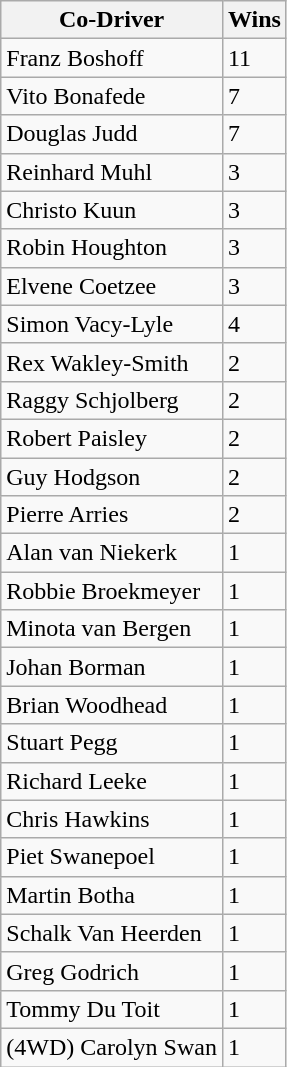<table class="wikitable sortable">
<tr>
<th>Co-Driver</th>
<th>Wins</th>
</tr>
<tr>
<td>Franz Boshoff</td>
<td>11</td>
</tr>
<tr>
<td>Vito Bonafede</td>
<td>7</td>
</tr>
<tr>
<td>Douglas Judd</td>
<td>7</td>
</tr>
<tr>
<td>Reinhard Muhl</td>
<td>3</td>
</tr>
<tr>
<td>Christo Kuun</td>
<td>3</td>
</tr>
<tr>
<td>Robin Houghton</td>
<td>3</td>
</tr>
<tr>
<td>Elvene Coetzee</td>
<td>3</td>
</tr>
<tr>
<td>Simon Vacy-Lyle</td>
<td>4</td>
</tr>
<tr>
<td>Rex Wakley-Smith</td>
<td>2</td>
</tr>
<tr>
<td>Raggy Schjolberg</td>
<td>2</td>
</tr>
<tr>
<td>Robert Paisley</td>
<td>2</td>
</tr>
<tr>
<td>Guy Hodgson</td>
<td>2</td>
</tr>
<tr>
<td>Pierre Arries</td>
<td>2</td>
</tr>
<tr>
<td>Alan van Niekerk</td>
<td>1</td>
</tr>
<tr>
<td>Robbie Broekmeyer</td>
<td>1</td>
</tr>
<tr>
<td>Minota van Bergen</td>
<td>1</td>
</tr>
<tr>
<td>Johan Borman</td>
<td>1</td>
</tr>
<tr>
<td>Brian Woodhead</td>
<td>1</td>
</tr>
<tr>
<td>Stuart Pegg</td>
<td>1</td>
</tr>
<tr>
<td>Richard Leeke</td>
<td>1</td>
</tr>
<tr>
<td>Chris Hawkins</td>
<td>1</td>
</tr>
<tr>
<td>Piet Swanepoel</td>
<td>1</td>
</tr>
<tr>
<td>Martin Botha</td>
<td>1</td>
</tr>
<tr>
<td>Schalk Van Heerden</td>
<td>1</td>
</tr>
<tr>
<td>Greg Godrich</td>
<td>1</td>
</tr>
<tr>
<td>Tommy Du Toit</td>
<td>1</td>
</tr>
<tr>
<td>(4WD) Carolyn Swan</td>
<td>1</td>
</tr>
</table>
